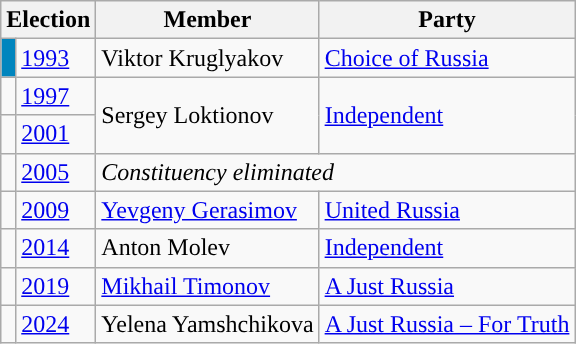<table class="wikitable">
<tr>
<th colspan="2">Election</th>
<th>Member</th>
<th>Party</th>
</tr>
<tr>
<td style="background-color:#0085BE"></td>
<td><a href='#'>1993</a></td>
<td>Viktor Kruglyakov</td>
<td><a href='#'>Choice of Russia</a></td>
</tr>
<tr>
<td style="background-color:"></td>
<td><a href='#'>1997</a></td>
<td rowspan=2>Sergey Loktionov</td>
<td rowspan=2><a href='#'>Independent</a></td>
</tr>
<tr>
<td style="background-color:"></td>
<td><a href='#'>2001</a></td>
</tr>
<tr>
<td style="background-color:"></td>
<td><a href='#'>2005</a></td>
<td colspan=2><em>Constituency eliminated</em></td>
</tr>
<tr>
<td style="background-color:"></td>
<td><a href='#'>2009</a></td>
<td><a href='#'>Yevgeny Gerasimov</a></td>
<td><a href='#'>United Russia</a></td>
</tr>
<tr>
<td style="background-color:"></td>
<td><a href='#'>2014</a></td>
<td>Anton Molev</td>
<td><a href='#'>Independent</a></td>
</tr>
<tr>
<td style="background-color:"></td>
<td><a href='#'>2019</a></td>
<td><a href='#'>Mikhail Timonov</a></td>
<td><a href='#'>A Just Russia</a></td>
</tr>
<tr>
<td style="background-color:"></td>
<td><a href='#'>2024</a></td>
<td>Yelena Yamshchikova</td>
<td><a href='#'>A Just Russia – For Truth</a></td>
</tr>
</table>
